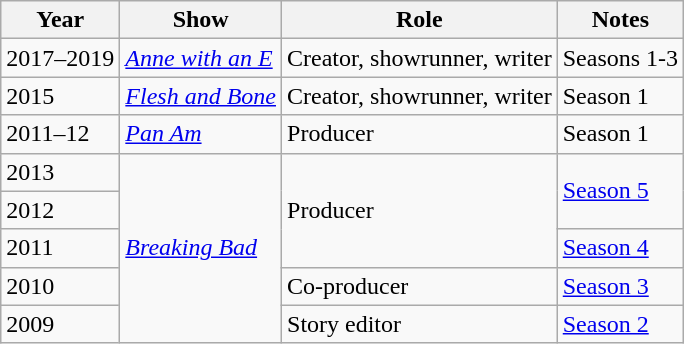<table class="wikitable">
<tr>
<th>Year</th>
<th>Show</th>
<th>Role</th>
<th>Notes</th>
</tr>
<tr>
<td>2017–2019</td>
<td><em><a href='#'>Anne with an E</a></em></td>
<td>Creator, showrunner, writer</td>
<td>Seasons 1-3</td>
</tr>
<tr>
<td>2015</td>
<td><em><a href='#'>Flesh and Bone</a></em></td>
<td>Creator, showrunner, writer</td>
<td>Season 1</td>
</tr>
<tr>
<td>2011–12</td>
<td><em><a href='#'>Pan Am</a></em></td>
<td>Producer</td>
<td>Season 1</td>
</tr>
<tr>
<td>2013</td>
<td rowspan="5"><em><a href='#'>Breaking Bad</a></em></td>
<td rowspan="3">Producer</td>
<td rowspan="2"><a href='#'>Season 5</a></td>
</tr>
<tr>
<td>2012</td>
</tr>
<tr>
<td>2011</td>
<td><a href='#'>Season 4</a></td>
</tr>
<tr>
<td>2010</td>
<td>Co-producer</td>
<td><a href='#'>Season 3</a></td>
</tr>
<tr>
<td>2009</td>
<td>Story editor</td>
<td><a href='#'>Season 2</a></td>
</tr>
</table>
